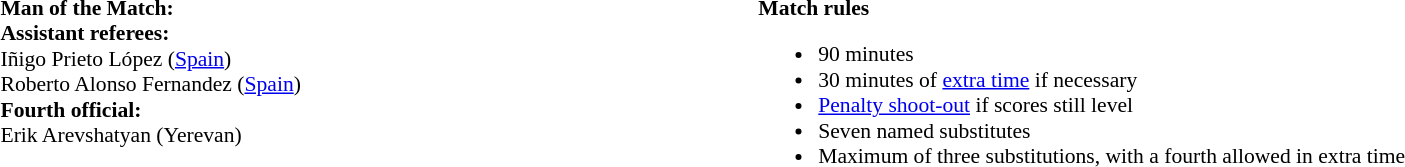<table style="width:100%; font-size:90%;">
<tr>
<td style="width:40%; vertical-align:top;"><br><strong>Man of the Match:</strong><br><strong>Assistant referees:</strong>
<br>Iñigo Prieto López (<a href='#'>Spain</a>)
<br>Roberto Alonso Fernandez (<a href='#'>Spain</a>)
<br><strong>Fourth official:</strong>
<br>Erik Arevshatyan (Yerevan)</td>
<td style="width:60%; vertical-align:top;"><br><strong>Match rules</strong><ul><li>90 minutes</li><li>30 minutes of <a href='#'>extra time</a> if necessary</li><li><a href='#'>Penalty shoot-out</a> if scores still level</li><li>Seven named substitutes</li><li>Maximum of three substitutions, with a fourth allowed in extra time</li></ul></td>
</tr>
</table>
